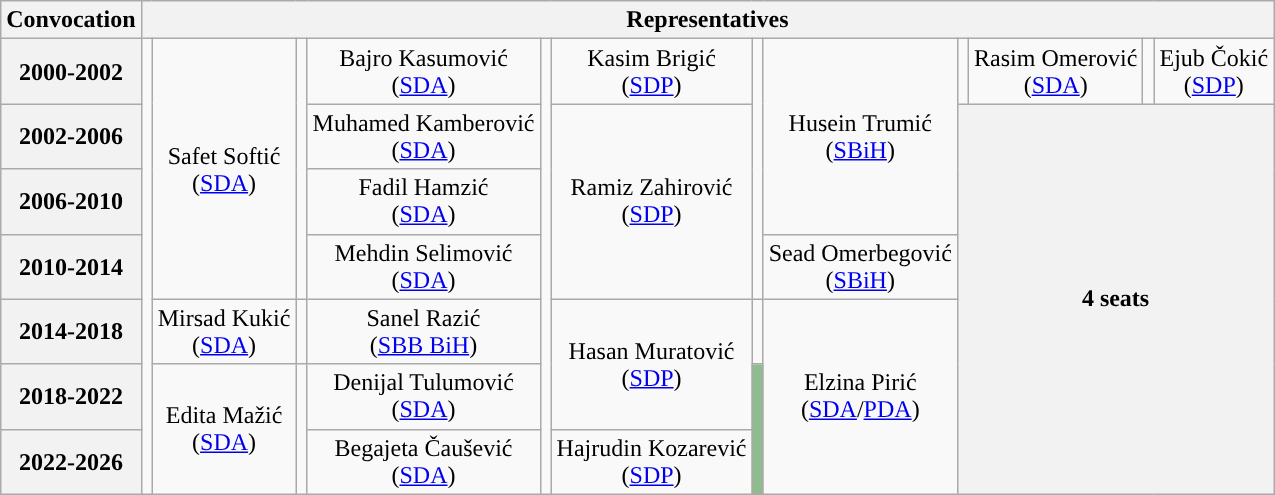<table class="wikitable" style="text-align:center">
<tr>
<th>Convocation</th>
<th colspan=12>Representatives</th>
</tr>
<tr>
<th>2000-2002</th>
<td rowspan=7; style="background-color: "></td>
<td rowspan=4>Safet Softić<br>(<a href='#'>SDA</a>)</td>
<td rowspan=4; style="background-color: "></td>
<td rowspan=1>Bajro Kasumović<br>(<a href='#'>SDA</a>)</td>
<td rowspan=7; style="background-color: "></td>
<td rowspan=1>Kasim Brigić<br>(<a href='#'>SDP</a>)</td>
<td rowspan=4; style="background-color: "></td>
<td rowspan=3>Husein Trumić<br>(<a href='#'>SBiH</a>)</td>
<td rowspan=1; style="background-color: "></td>
<td rowspan=1>Rasim Omerović<br>(<a href='#'>SDA</a>)</td>
<td rowspan=1; style="background-color: "></td>
<td rowspan=1>Ejub Čokić<br>(<a href='#'>SDP</a>)</td>
</tr>
<tr>
<th>2002-2006</th>
<td rowspan=1>Muhamed Kamberović<br>(<a href='#'>SDA</a>)</td>
<td rowspan=3>Ramiz Zahirović<br>(<a href='#'>SDP</a>)</td>
<th colspan=4; rowspan=6>4 seats</th>
</tr>
<tr>
<th>2006-2010</th>
<td rowspan=1>Fadil Hamzić<br>(<a href='#'>SDA</a>)</td>
</tr>
<tr>
<th>2010-2014</th>
<td rowspan=1>Mehdin Selimović<br>(<a href='#'>SDA</a>)</td>
<td rowspan=1>Sead Omerbegović<br>(<a href='#'>SBiH</a>)</td>
</tr>
<tr>
<th>2014-2018</th>
<td rowspan=1>Mirsad Kukić<br>(<a href='#'>SDA</a>)</td>
<td rowspan=1; style="background-color: "></td>
<td rowspan=1>Sanel Razić<br>(<a href='#'>SBB BiH</a>)</td>
<td rowspan=2>Hasan Muratović<br>(<a href='#'>SDP</a>)</td>
<td rowspan=1; style="background-color: "></td>
<td rowspan=3>Elzina Pirić<br>(<a href='#'>SDA</a>/<a href='#'>PDA</a>)</td>
</tr>
<tr>
<th>2018-2022</th>
<td rowspan=2>Edita Mažić<br>(<a href='#'>SDA</a>)</td>
<td rowspan=2; style="background-color: "></td>
<td rowspan=1>Denijal Tulumović<br>(<a href='#'>SDA</a>)</td>
<td rowspan=2; style="background-color: #8fbc8f"></td>
</tr>
<tr>
<th>2022-2026</th>
<td rowspan=1>Begajeta Čaušević<br>(<a href='#'>SDA</a>)</td>
<td rowspan=1>Hajrudin Kozarević<br>(<a href='#'>SDP</a>)</td>
</tr>
</table>
